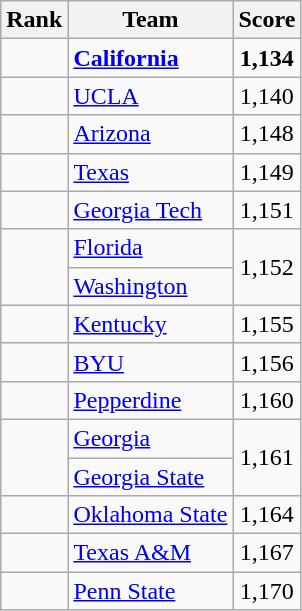<table class="wikitable sortable" style="text-align:center">
<tr>
<th dat-sort-type=number>Rank</th>
<th>Team</th>
<th>Score</th>
</tr>
<tr>
<td></td>
<td align=left><strong><a href='#'>California</a></strong></td>
<td><strong>1,134</strong></td>
</tr>
<tr>
<td></td>
<td align=left><a href='#'>UCLA</a></td>
<td>1,140</td>
</tr>
<tr>
<td></td>
<td align=left><a href='#'>Arizona</a></td>
<td>1,148</td>
</tr>
<tr>
<td></td>
<td align=left><a href='#'>Texas</a></td>
<td>1,149</td>
</tr>
<tr>
<td></td>
<td align=left><a href='#'>Georgia Tech</a></td>
<td>1,151</td>
</tr>
<tr>
<td rowspan=2></td>
<td align=left><a href='#'>Florida</a></td>
<td rowspan=2>1,152</td>
</tr>
<tr>
<td align=left><a href='#'>Washington</a></td>
</tr>
<tr>
<td></td>
<td align=left><a href='#'>Kentucky</a></td>
<td>1,155</td>
</tr>
<tr>
<td></td>
<td align=left><a href='#'>BYU</a></td>
<td>1,156</td>
</tr>
<tr>
<td></td>
<td align=left><a href='#'>Pepperdine</a></td>
<td>1,160</td>
</tr>
<tr>
<td rowspan=2></td>
<td align=left><a href='#'>Georgia</a></td>
<td rowspan=2>1,161</td>
</tr>
<tr>
<td align=left><a href='#'>Georgia State</a></td>
</tr>
<tr>
<td></td>
<td align=left><a href='#'>Oklahoma State</a></td>
<td>1,164</td>
</tr>
<tr>
<td></td>
<td align=left><a href='#'>Texas A&M</a></td>
<td>1,167</td>
</tr>
<tr>
<td></td>
<td align=left><a href='#'>Penn State</a></td>
<td>1,170</td>
</tr>
</table>
